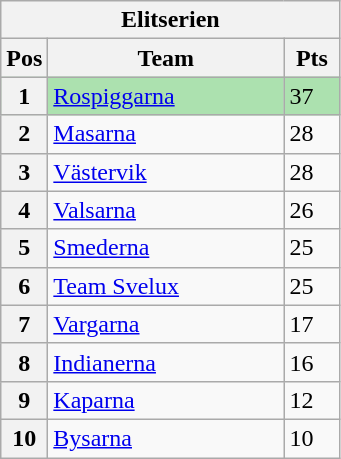<table class="wikitable">
<tr>
<th colspan="3">Elitserien</th>
</tr>
<tr>
<th width=20>Pos</th>
<th width=150>Team</th>
<th width=30>Pts</th>
</tr>
<tr style="background:#ACE1AF;">
<th>1</th>
<td><a href='#'>Rospiggarna</a></td>
<td>37</td>
</tr>
<tr>
<th>2</th>
<td><a href='#'>Masarna</a></td>
<td>28</td>
</tr>
<tr>
<th>3</th>
<td><a href='#'>Västervik</a></td>
<td>28</td>
</tr>
<tr>
<th>4</th>
<td><a href='#'>Valsarna</a></td>
<td>26</td>
</tr>
<tr>
<th>5</th>
<td><a href='#'>Smederna</a></td>
<td>25</td>
</tr>
<tr>
<th>6</th>
<td><a href='#'>Team Svelux</a></td>
<td>25</td>
</tr>
<tr>
<th>7</th>
<td><a href='#'>Vargarna</a></td>
<td>17</td>
</tr>
<tr>
<th>8</th>
<td><a href='#'>Indianerna</a></td>
<td>16</td>
</tr>
<tr>
<th>9</th>
<td><a href='#'>Kaparna</a></td>
<td>12</td>
</tr>
<tr>
<th>10</th>
<td><a href='#'>Bysarna</a></td>
<td>10</td>
</tr>
</table>
